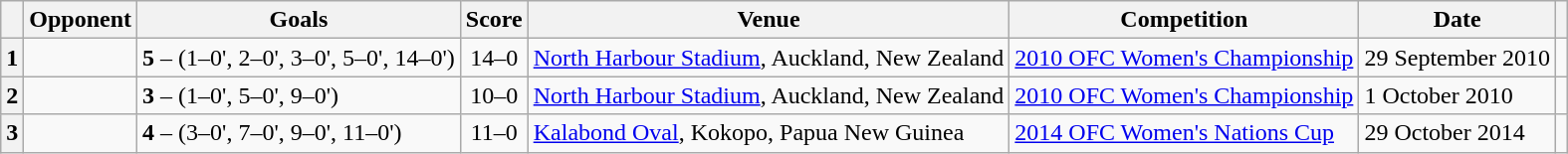<table class="wikitable sortable">
<tr>
<th scope="col"></th>
<th scope="col">Opponent</th>
<th scope="col">Goals</th>
<th scope="col">Score</th>
<th scope="col">Venue</th>
<th scope="col">Competition</th>
<th scope="col">Date</th>
<th class="unsortable" scope="col"></th>
</tr>
<tr>
<th style="text-align: center">1</th>
<td data-sort-value="Switzerland"></td>
<td data-sort-value="15"><strong>5</strong> – (1–0', 2–0', 3–0', 5–0', 14–0')</td>
<td data-sort-value="2" style="text-align: center">14–0</td>
<td><a href='#'>North Harbour Stadium</a>, Auckland, New Zealand</td>
<td><a href='#'>2010 OFC Women's Championship</a></td>
<td>29 September 2010</td>
<td style="text-align: center"></td>
</tr>
<tr>
<th style="text-align: center">2</th>
<td data-sort-value="Brazil"></td>
<td data-sort-value="29"><strong>3</strong> – (1–0', 5–0', 9–0')</td>
<td data-sort-value="1" style="text-align: center">10–0</td>
<td><a href='#'>North Harbour Stadium</a>, Auckland, New Zealand</td>
<td><a href='#'>2010 OFC Women's Championship</a></td>
<td>1 October 2010</td>
<td style="text-align: center"></td>
</tr>
<tr>
<th style="text-align: center">3</th>
<td data-sort-value="Guatemala"></td>
<td data-sort-value="29"><strong>4</strong> – (3–0', 7–0', 9–0', 11–0')</td>
<td data-sort-value="1" style="text-align: center">11–0</td>
<td><a href='#'>Kalabond Oval</a>, Kokopo, Papua New Guinea</td>
<td><a href='#'>2014 OFC Women's Nations Cup</a></td>
<td>29 October 2014</td>
<td style="text-align: center"></td>
</tr>
</table>
